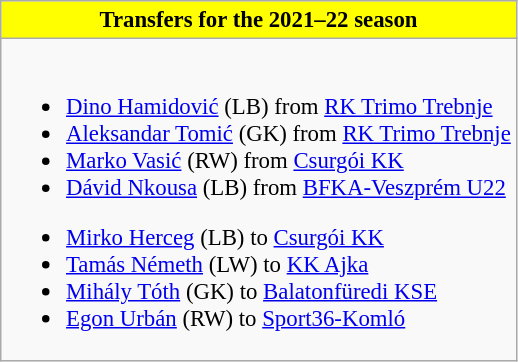<table class="wikitable collapsible collapsed" style="font-size:95%">
<tr>
<th style="color:black; background:yellow"> <strong>Transfers for the 2021–22 season</strong></th>
</tr>
<tr>
<td><br>
<ul><li> <a href='#'>Dino Hamidović</a> (LB) from  <a href='#'>RK Trimo Trebnje</a></li><li> <a href='#'>Aleksandar Tomić</a> (GK) from  <a href='#'>RK Trimo Trebnje</a></li><li> <a href='#'>Marko Vasić</a> (RW) from  <a href='#'>Csurgói KK</a></li><li> <a href='#'>Dávid Nkousa</a> (LB) from  <a href='#'>BFKA-Veszprém U22</a></li></ul><ul><li> <a href='#'>Mirko Herceg</a> (LB) to  <a href='#'>Csurgói KK</a></li><li> <a href='#'>Tamás Németh</a> (LW) to  <a href='#'>KK Ajka</a></li><li> <a href='#'>Mihály Tóth</a> (GK) to  <a href='#'>Balatonfüredi KSE</a></li><li> <a href='#'>Egon Urbán</a> (RW) to  <a href='#'>Sport36-Komló</a></li></ul></td>
</tr>
</table>
